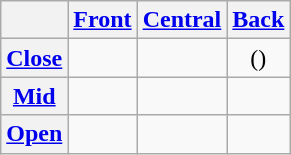<table class="wikitable" style=text-align:center>
<tr>
<th></th>
<th><a href='#'>Front</a></th>
<th><a href='#'>Central</a></th>
<th><a href='#'>Back</a></th>
</tr>
<tr>
<th><a href='#'>Close</a></th>
<td></td>
<td></td>
<td> ()</td>
</tr>
<tr>
<th><a href='#'>Mid</a></th>
<td></td>
<td></td>
<td></td>
</tr>
<tr>
<th><a href='#'>Open</a></th>
<td></td>
<td></td>
<td></td>
</tr>
</table>
